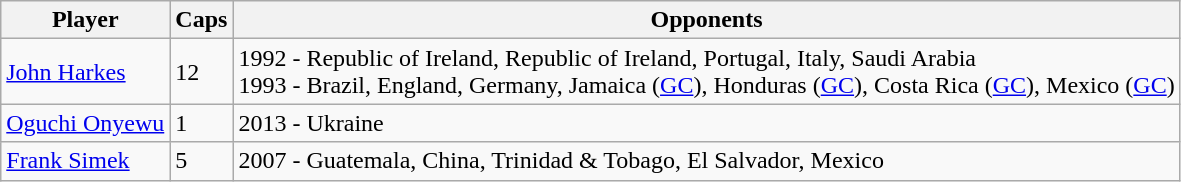<table class="wikitable">
<tr>
<th>Player</th>
<th>Caps</th>
<th>Opponents</th>
</tr>
<tr>
<td><a href='#'>John Harkes</a></td>
<td>12</td>
<td>1992 - Republic of Ireland, Republic of Ireland, Portugal, Italy, Saudi Arabia<br>1993 - Brazil, England, Germany, Jamaica (<a href='#'>GC</a>), Honduras (<a href='#'>GC</a>), Costa Rica (<a href='#'>GC</a>), Mexico (<a href='#'>GC</a>)</td>
</tr>
<tr>
<td><a href='#'>Oguchi Onyewu</a></td>
<td>1</td>
<td>2013 - Ukraine</td>
</tr>
<tr>
<td><a href='#'>Frank Simek</a></td>
<td>5</td>
<td>2007 - Guatemala, China, Trinidad & Tobago, El Salvador, Mexico</td>
</tr>
</table>
